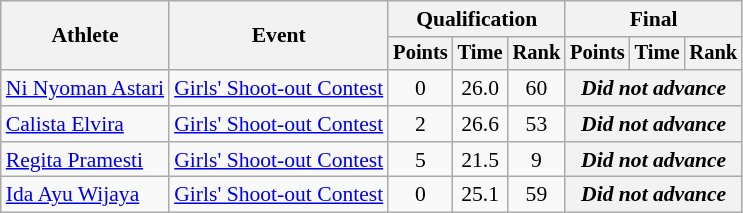<table class="wikitable" style="font-size:90%;">
<tr>
<th rowspan=2>Athlete</th>
<th rowspan=2>Event</th>
<th colspan=3>Qualification</th>
<th colspan=3>Final</th>
</tr>
<tr style="font-size:95%">
<th>Points</th>
<th>Time</th>
<th>Rank</th>
<th>Points</th>
<th>Time</th>
<th>Rank</th>
</tr>
<tr align=center>
<td align=left><a href='#'>Ni Nyoman Astari</a></td>
<td align=left><a href='#'>Girls' Shoot-out Contest</a></td>
<td>0</td>
<td>26.0</td>
<td>60</td>
<th colspan=3><em>Did not advance</em></th>
</tr>
<tr align=center>
<td align=left><a href='#'>Calista Elvira</a></td>
<td align=left><a href='#'>Girls' Shoot-out Contest</a></td>
<td>2</td>
<td>26.6</td>
<td>53</td>
<th colspan=3><em>Did not advance</em></th>
</tr>
<tr align=center>
<td align=left><a href='#'>Regita Pramesti</a></td>
<td align=left><a href='#'>Girls' Shoot-out Contest</a></td>
<td>5</td>
<td>21.5</td>
<td>9</td>
<th colspan=3><em>Did not advance</em></th>
</tr>
<tr align=center>
<td align=left><a href='#'>Ida Ayu Wijaya</a></td>
<td align=left><a href='#'>Girls' Shoot-out Contest</a></td>
<td>0</td>
<td>25.1</td>
<td>59</td>
<th colspan=3><em>Did not advance</em></th>
</tr>
</table>
